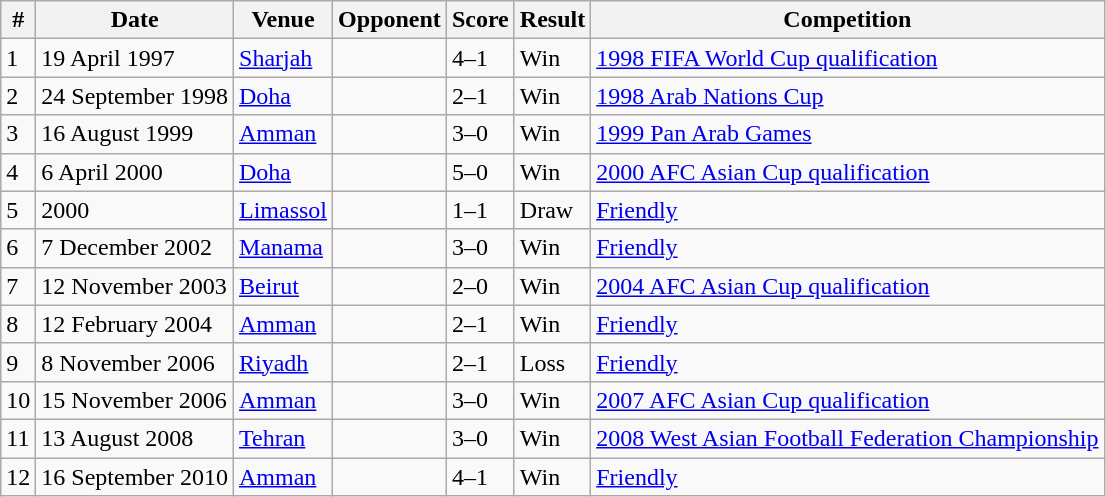<table class="wikitable">
<tr>
<th>#</th>
<th>Date</th>
<th>Venue</th>
<th>Opponent</th>
<th>Score</th>
<th>Result</th>
<th>Competition</th>
</tr>
<tr>
<td>1</td>
<td>19 April 1997</td>
<td><a href='#'>Sharjah</a></td>
<td></td>
<td>4–1</td>
<td>Win</td>
<td><a href='#'>1998 FIFA World Cup qualification</a></td>
</tr>
<tr>
<td>2</td>
<td>24 September 1998</td>
<td><a href='#'>Doha</a></td>
<td></td>
<td>2–1</td>
<td>Win</td>
<td><a href='#'>1998 Arab Nations Cup</a></td>
</tr>
<tr>
<td>3</td>
<td>16 August 1999</td>
<td><a href='#'>Amman</a></td>
<td></td>
<td>3–0</td>
<td>Win</td>
<td><a href='#'>1999 Pan Arab Games</a></td>
</tr>
<tr>
<td>4</td>
<td>6 April 2000</td>
<td><a href='#'>Doha</a></td>
<td></td>
<td>5–0</td>
<td>Win</td>
<td><a href='#'>2000 AFC Asian Cup qualification</a></td>
</tr>
<tr>
<td>5</td>
<td>2000</td>
<td><a href='#'>Limassol</a></td>
<td></td>
<td>1–1</td>
<td>Draw</td>
<td><a href='#'>Friendly</a></td>
</tr>
<tr>
<td>6</td>
<td>7 December 2002</td>
<td><a href='#'>Manama</a></td>
<td></td>
<td>3–0</td>
<td>Win</td>
<td><a href='#'>Friendly</a></td>
</tr>
<tr>
<td>7</td>
<td>12 November 2003</td>
<td><a href='#'>Beirut</a></td>
<td></td>
<td>2–0</td>
<td>Win</td>
<td><a href='#'>2004 AFC Asian Cup qualification</a></td>
</tr>
<tr>
<td>8</td>
<td>12 February 2004</td>
<td><a href='#'>Amman</a></td>
<td></td>
<td>2–1</td>
<td>Win</td>
<td><a href='#'>Friendly</a></td>
</tr>
<tr>
<td>9</td>
<td>8 November 2006</td>
<td><a href='#'>Riyadh</a></td>
<td></td>
<td>2–1</td>
<td>Loss</td>
<td><a href='#'>Friendly</a></td>
</tr>
<tr>
<td>10</td>
<td>15 November 2006</td>
<td><a href='#'>Amman</a></td>
<td></td>
<td>3–0</td>
<td>Win</td>
<td><a href='#'>2007 AFC Asian Cup qualification</a></td>
</tr>
<tr>
<td>11</td>
<td>13 August 2008</td>
<td><a href='#'>Tehran</a></td>
<td></td>
<td>3–0</td>
<td>Win</td>
<td><a href='#'>2008 West Asian Football Federation Championship</a></td>
</tr>
<tr>
<td>12</td>
<td>16 September 2010</td>
<td><a href='#'>Amman</a></td>
<td></td>
<td>4–1</td>
<td>Win</td>
<td><a href='#'>Friendly</a></td>
</tr>
</table>
